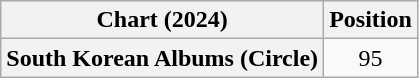<table class="wikitable plainrowheaders" style="text-align:center">
<tr>
<th scope="col">Chart (2024)</th>
<th scope="col">Position</th>
</tr>
<tr>
<th scope="row">South Korean Albums (Circle)</th>
<td>95</td>
</tr>
</table>
